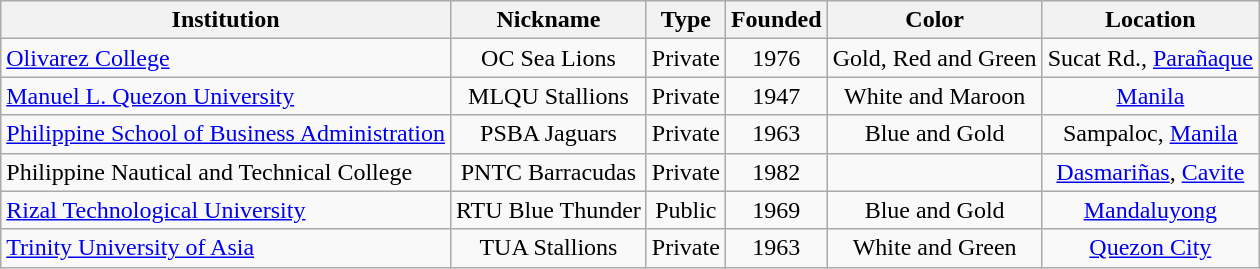<table class="wikitable sortable">
<tr>
<th>Institution</th>
<th>Nickname</th>
<th>Type</th>
<th>Founded</th>
<th>Color</th>
<th>Location</th>
</tr>
<tr>
<td><a href='#'>Olivarez College</a></td>
<td align="center">OC Sea Lions</td>
<td align="center">Private</td>
<td align="center">1976</td>
<td align="center">Gold, Red and Green</td>
<td align="center">Sucat Rd., <a href='#'>Parañaque</a></td>
</tr>
<tr>
<td><a href='#'>Manuel L. Quezon University</a></td>
<td align="center">MLQU Stallions</td>
<td align="center">Private</td>
<td align="center">1947</td>
<td align="center">White and Maroon</td>
<td align="center"><a href='#'>Manila</a></td>
</tr>
<tr>
<td><a href='#'>Philippine School of Business Administration</a></td>
<td align="center">PSBA Jaguars</td>
<td align="center">Private</td>
<td align="center">1963</td>
<td align="center">Blue and Gold</td>
<td align="center">Sampaloc, <a href='#'>Manila</a></td>
</tr>
<tr>
<td>Philippine Nautical and Technical College</td>
<td align="center">PNTC Barracudas</td>
<td align="center">Private</td>
<td align="center">1982</td>
<td align="center"></td>
<td align="center"><a href='#'>Dasmariñas</a>, <a href='#'>Cavite</a></td>
</tr>
<tr>
<td><a href='#'>Rizal Technological University</a></td>
<td align="center">RTU Blue Thunder</td>
<td align="center">Public</td>
<td align="center">1969</td>
<td align="center">Blue and Gold</td>
<td align="center"><a href='#'>Mandaluyong</a></td>
</tr>
<tr>
<td><a href='#'>Trinity University of Asia</a></td>
<td align="center">TUA Stallions</td>
<td align="center">Private</td>
<td align="center">1963</td>
<td align="center">White and Green</td>
<td align="center"><a href='#'>Quezon City</a></td>
</tr>
</table>
